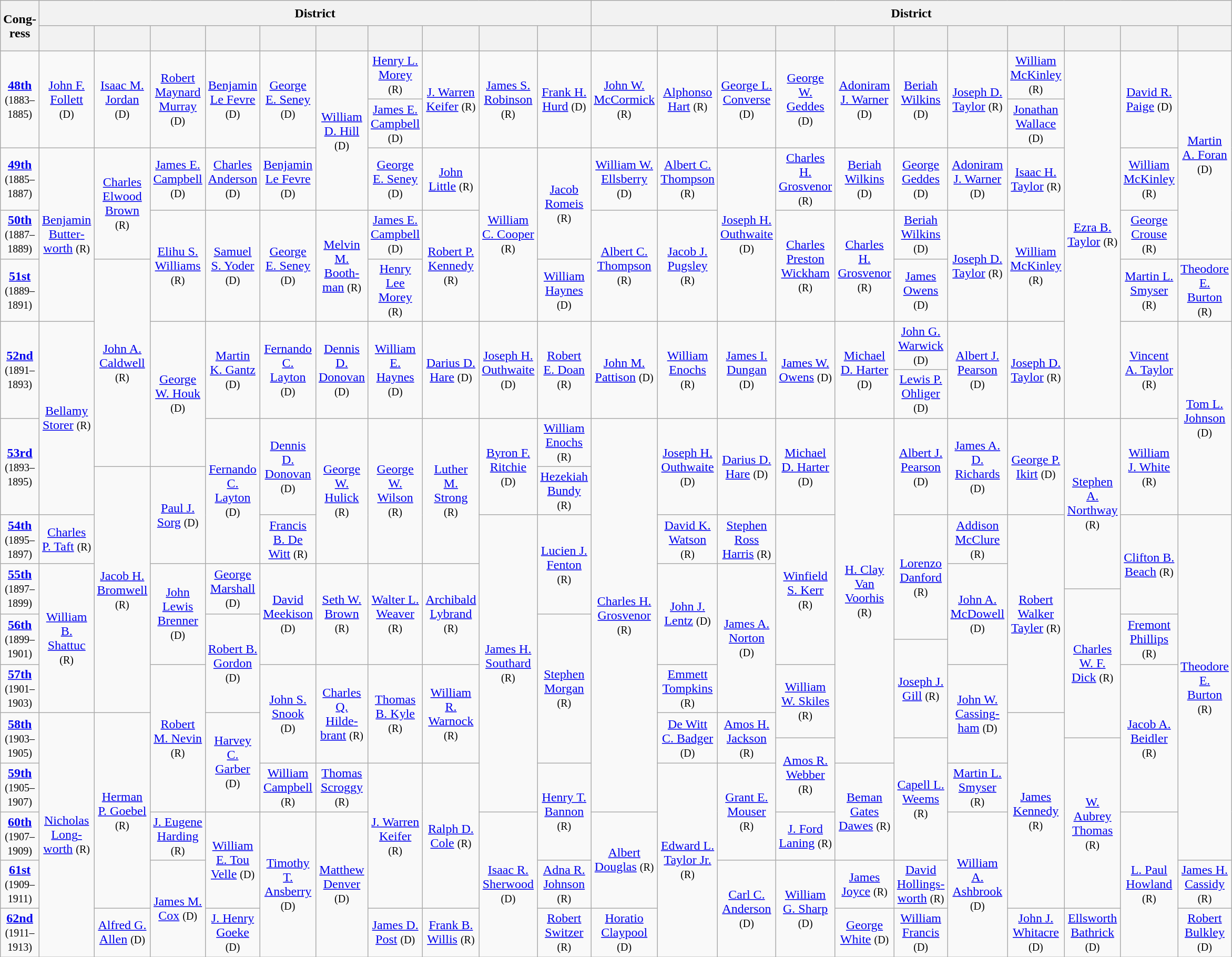<table class=wikitable style="text-align:center">
<tr style="height:2em">
<th rowspan=2>Cong­ress</th>
<th colspan=10>District</th>
<th colspan=11>District</th>
</tr>
<tr style="height:2em">
<th></th>
<th></th>
<th></th>
<th></th>
<th></th>
<th></th>
<th></th>
<th></th>
<th></th>
<th></th>
<th></th>
<th></th>
<th></th>
<th></th>
<th></th>
<th></th>
<th></th>
<th></th>
<th></th>
<th></th>
<th></th>
</tr>
<tr style="height:2em">
<td rowspan=2><strong><a href='#'>48th</a></strong><br><small>(1883–1885)</small></td>
<td rowspan=2 ><a href='#'>John F. Follett</a> <small>(D)</small></td>
<td rowspan=2 ><a href='#'>Isaac M. Jordan</a> <small>(D)</small></td>
<td rowspan=2 ><a href='#'>Robert Maynard Murray</a> <small>(D)</small></td>
<td rowspan=2 ><a href='#'>Benjamin Le Fevre</a> <small>(D)</small></td>
<td rowspan=2 ><a href='#'>George E. Seney</a> <small>(D)</small></td>
<td rowspan=3 ><a href='#'>William D. Hill</a> <small>(D)</small></td>
<td><a href='#'>Henry L. Morey</a> <small>(R)</small></td>
<td rowspan=2 ><a href='#'>J. Warren Keifer</a> <small>(R)</small></td>
<td rowspan=2 ><a href='#'>James S. Robinson</a> <small>(R)</small></td>
<td rowspan=2 ><a href='#'>Frank H. Hurd</a> <small>(D)</small></td>
<td rowspan=2 ><a href='#'>John W. McCormick</a> <small>(R)</small></td>
<td rowspan=2 ><a href='#'>Alphonso Hart</a> <small>(R)</small></td>
<td rowspan=2 ><a href='#'>George L. Converse</a> <small>(D)</small></td>
<td rowspan=2 ><a href='#'>George W. Geddes</a> <small>(D)</small></td>
<td rowspan=2 ><a href='#'>Adoniram J. Warner</a> <small>(D)</small></td>
<td rowspan=2 ><a href='#'>Beriah Wilkins</a> <small>(D)</small></td>
<td rowspan=2 ><a href='#'>Joseph D. Taylor</a> <small>(R)</small></td>
<td><a href='#'>William McKinley</a> <small>(R)</small></td>
<td rowspan=7 ><a href='#'>Ezra B. Taylor</a> <small>(R)</small></td>
<td rowspan=2 ><a href='#'>David R. Paige</a> <small>(D)</small></td>
<td rowspan=4 ><a href='#'>Martin A. Foran</a> <small>(D)</small></td>
</tr>
<tr style="height:2em">
<td><a href='#'>James E. Campbell</a> <small>(D)</small></td>
<td><a href='#'>Jonathan Wallace</a> <small>(D)</small></td>
</tr>
<tr style="height:2em">
<td><strong><a href='#'>49th</a></strong><br><small>(1885–1887)</small></td>
<td rowspan=3 ><a href='#'>Benjamin Butter­worth</a> <small>(R)</small></td>
<td rowspan=2 ><a href='#'>Charles Elwood Brown</a> <small>(R)</small></td>
<td><a href='#'>James E. Campbell</a> <small>(D)</small></td>
<td><a href='#'>Charles Anderson</a> <small>(D)</small></td>
<td><a href='#'>Benjamin Le Fevre</a> <small>(D)</small></td>
<td><a href='#'>George E. Seney</a> <small>(D)</small></td>
<td><a href='#'>John Little</a> <small>(R)</small></td>
<td rowspan=3 ><a href='#'>William C. Cooper</a> <small>(R)</small></td>
<td rowspan=2 ><a href='#'>Jacob Romeis</a> <small>(R)</small></td>
<td><a href='#'>William W. Ellsberry</a> <small>(D)</small></td>
<td><a href='#'>Albert C. Thompson</a> <small>(R)</small></td>
<td rowspan=3 ><a href='#'>Joseph H. Outhwaite</a> <small>(D)</small></td>
<td><a href='#'>Charles H. Grosvenor</a> <small>(R)</small></td>
<td><a href='#'>Beriah Wilkins</a> <small>(D)</small></td>
<td><a href='#'>George Geddes</a> <small>(D)</small></td>
<td><a href='#'>Adoniram J. Warner</a> <small>(D)</small></td>
<td><a href='#'>Isaac H. Taylor</a> <small>(R)</small></td>
<td><a href='#'>William McKinley</a> <small>(R)</small></td>
</tr>
<tr style="height:2em">
<td><strong><a href='#'>50th</a></strong><br><small>(1887–1889)</small></td>
<td rowspan=2 ><a href='#'>Elihu S. Williams</a> <small>(R)</small></td>
<td rowspan=2 ><a href='#'>Samuel S. Yoder</a> <small>(D)</small></td>
<td rowspan=2 ><a href='#'>George E. Seney</a> <small>(D)</small></td>
<td rowspan=2 ><a href='#'>Melvin M. Booth­man</a> <small>(R)</small></td>
<td><a href='#'>James E. Campbell</a> <small>(D)</small></td>
<td rowspan=2 ><a href='#'>Robert P. Kennedy</a> <small>(R)</small></td>
<td rowspan=2 ><a href='#'>Albert C. Thompson</a> <small>(R)</small></td>
<td rowspan=2 ><a href='#'>Jacob J. Pugsley</a> <small>(R)</small></td>
<td rowspan=2 ><a href='#'>Charles Preston Wickham</a> <small>(R)</small></td>
<td rowspan=2 ><a href='#'>Charles H. Grosvenor</a> <small>(R)</small></td>
<td><a href='#'>Beriah Wilkins</a> <small>(D)</small></td>
<td rowspan=2 ><a href='#'>Joseph D. Taylor</a> <small>(R)</small></td>
<td rowspan=2 ><a href='#'>William McKinley</a> <small>(R)</small></td>
<td><a href='#'>George Crouse</a> <small>(R)</small></td>
</tr>
<tr style="height:2em">
<td><strong><a href='#'>51st</a></strong><br><small>(1889–1891)</small></td>
<td rowspan=4 ><a href='#'>John A. Caldwell</a> <small>(R)</small></td>
<td><a href='#'>Henry Lee Morey</a> <small>(R)</small></td>
<td><a href='#'>William Haynes</a> <small>(D)</small></td>
<td><a href='#'>James Owens</a> <small>(D)</small></td>
<td><a href='#'>Martin L. Smyser</a> <small>(R)</small></td>
<td><a href='#'>Theodore E. Burton</a> <small>(R)</small></td>
</tr>
<tr style="height:2em">
<td rowspan=2><strong><a href='#'>52nd</a></strong><br><small>(1891–1893)</small></td>
<td rowspan=4 ><a href='#'>Bellamy Storer</a> <small>(R)</small></td>
<td rowspan=3 ><a href='#'>George W. Houk</a> <small>(D)</small></td>
<td rowspan=2 ><a href='#'>Martin K. Gantz</a> <small>(D)</small></td>
<td rowspan=2 ><a href='#'>Fernando C. Layton</a> <small>(D)</small></td>
<td rowspan=2 ><a href='#'>Dennis D. Donovan</a> <small>(D)</small></td>
<td rowspan=2 ><a href='#'>William E. Haynes</a> <small>(D)</small></td>
<td rowspan=2 ><a href='#'>Darius D. Hare</a> <small>(D)</small></td>
<td rowspan=2 ><a href='#'>Joseph H. Outhwaite</a> <small>(D)</small></td>
<td rowspan=2 ><a href='#'>Robert E. Doan</a> <small>(R)</small></td>
<td rowspan=2 ><a href='#'>John M. Pattison</a> <small>(D)</small></td>
<td rowspan=2 ><a href='#'>William Enochs</a> <small>(R)</small></td>
<td rowspan=2 ><a href='#'>James I. Dungan</a> <small>(D)</small></td>
<td rowspan=2 ><a href='#'>James W. Owens</a> <small>(D)</small></td>
<td rowspan=2 ><a href='#'>Michael D. Harter</a> <small>(D)</small></td>
<td><a href='#'>John G. Warwick</a> <small>(D)</small></td>
<td rowspan=2 ><a href='#'>Albert J. Pearson</a> <small>(D)</small></td>
<td rowspan=2 ><a href='#'>Joseph D. Taylor</a> <small>(R)</small></td>
<td rowspan=2 ><a href='#'>Vincent A. Taylor</a> <small>(R)</small></td>
<td rowspan=4 ><a href='#'>Tom L. Johnson</a> <small>(D)</small></td>
</tr>
<tr style="height:2em">
<td><a href='#'>Lewis P. Ohliger</a> <small>(D)</small></td>
</tr>
<tr style="height:2em">
<td rowspan=2><strong><a href='#'>53rd</a></strong><br><small>(1893–1895)</small></td>
<td rowspan=3 ><a href='#'>Fernando C. Layton</a> <small>(D)</small></td>
<td rowspan=2 ><a href='#'>Dennis D. Donovan</a> <small>(D)</small></td>
<td rowspan=3 ><a href='#'>George W. Hulick</a> <small>(R)</small></td>
<td rowspan=3 ><a href='#'>George W. Wilson</a> <small>(R)</small></td>
<td rowspan=3 ><a href='#'>Luther M. Strong</a> <small>(R)</small></td>
<td rowspan=2 ><a href='#'>Byron F. Ritchie</a> <small>(D)</small></td>
<td><a href='#'>William Enochs</a> <small>(R)</small></td>
<td rowspan=11 ><a href='#'>Charles H. Grosvenor</a> <small>(R)</small></td>
<td rowspan=2 ><a href='#'>Joseph H. Outhwaite</a> <small>(D)</small></td>
<td rowspan=2 ><a href='#'>Darius D. Hare</a> <small>(D)</small></td>
<td rowspan=2 ><a href='#'>Michael D. Harter</a> <small>(D)</small></td>
<td rowspan=10 ><a href='#'>H. Clay Van Voorhis</a> <small>(R)</small></td>
<td rowspan=2 ><a href='#'>Albert J. Pearson</a> <small>(D)</small></td>
<td rowspan=2 ><a href='#'>James A. D. Richards</a> <small>(D)</small></td>
<td rowspan=2 ><a href='#'>George P. Ikirt</a> <small>(D)</small></td>
<td rowspan=4 ><a href='#'>Stephen A. Northway</a> <small>(R)</small></td>
<td rowspan=2 ><a href='#'>William J. White</a> <small>(R)</small></td>
</tr>
<tr style="height:2em">
<td rowspan=7 ><a href='#'>Jacob H. Bromwell</a> <small>(R)</small></td>
<td rowspan=2 ><a href='#'>Paul J. Sorg</a> <small>(D)</small></td>
<td><a href='#'>Hezekiah Bundy</a> <small>(R)</small></td>
</tr>
<tr style="height:2em">
<td><strong><a href='#'>54th</a></strong><br><small>(1895–1897)</small></td>
<td><a href='#'>Charles P. Taft</a> <small>(R)</small></td>
<td><a href='#'>Francis B. De Witt</a> <small>(R)</small></td>
<td rowspan=9 ><a href='#'>James H. Southard</a> <small>(R)</small></td>
<td rowspan=3 ><a href='#'>Lucien J. Fenton</a> <small>(R)</small></td>
<td><a href='#'>David K. Watson</a> <small>(R)</small></td>
<td><a href='#'>Stephen Ross Harris</a> <small>(R)</small></td>
<td rowspan=5 ><a href='#'>Winfield S. Kerr</a> <small>(R)</small></td>
<td rowspan=4 ><a href='#'>Lorenzo Danford</a> <small>(R)</small></td>
<td><a href='#'>Addison McClure</a> <small>(R)</small></td>
<td rowspan=6 ><a href='#'>Robert Walker Tayler</a> <small>(R)</small></td>
<td rowspan=3 ><a href='#'>Clifton B. Beach</a> <small>(R)</small></td>
<td rowspan=10 ><a href='#'>Theodore E. Burton</a> <small>(R)</small></td>
</tr>
<tr style="height:2em">
<td rowspan=2><strong><a href='#'>55th</a></strong><br><small>(1897–1899)</small></td>
<td rowspan=5 ><a href='#'>William B. Shattuc</a> <small>(R)</small></td>
<td rowspan=4 ><a href='#'>John Lewis Brenner</a> <small>(D)</small></td>
<td rowspan=2 ><a href='#'>George Marshall</a> <small>(D)</small></td>
<td rowspan=4 ><a href='#'>David Meekison</a> <small>(D)</small></td>
<td rowspan=4 ><a href='#'>Seth W. Brown</a> <small>(R)</small></td>
<td rowspan=4 ><a href='#'>Walter L. Weaver</a> <small>(R)</small></td>
<td rowspan=4 ><a href='#'>Archibald Lybrand</a> <small>(R)</small></td>
<td rowspan=4 ><a href='#'>John J. Lentz</a> <small>(D)</small></td>
<td rowspan=5 ><a href='#'>James A. Norton</a> <small>(D)</small></td>
<td rowspan=4 ><a href='#'>John A. McDowell</a> <small>(D)</small></td>
</tr>
<tr style="height:2em">
<td rowspan=5 ><a href='#'>Charles W. F. Dick</a> <small>(R)</small></td>
</tr>
<tr style="height:2em">
<td rowspan=2><strong><a href='#'>56th</a></strong><br><small>(1899–1901)</small></td>
<td rowspan=3 ><a href='#'>Robert B. Gordon</a> <small>(D)</small></td>
<td rowspan=5 ><a href='#'>Stephen Morgan</a> <small>(R)</small></td>
<td rowspan=2 ><a href='#'>Fremont Phillips</a> <small>(R)</small></td>
</tr>
<tr style="height:2em">
<td rowspan=3 ><a href='#'>Joseph J. Gill</a> <small>(R)</small></td>
</tr>
<tr style="height:2em">
<td><strong><a href='#'>57th</a></strong><br><small>(1901–1903)</small></td>
<td rowspan=4 ><a href='#'>Robert M. Nevin</a> <small>(R)</small></td>
<td rowspan=3 ><a href='#'>John S. Snook</a> <small>(D)</small></td>
<td rowspan=3 ><a href='#'>Charles Q. Hilde­brant</a> <small>(R)</small></td>
<td rowspan=3 ><a href='#'>Thomas B. Kyle</a> <small>(R)</small></td>
<td rowspan=3 ><a href='#'>William R. Warnock</a> <small>(R)</small></td>
<td><a href='#'>Emmett Tompkins</a> <small>(R)</small></td>
<td rowspan=2 ><a href='#'>William W. Skiles</a> <small>(R)</small></td>
<td rowspan=3 ><a href='#'>John W. Cassing­ham</a> <small>(D)</small></td>
<td rowspan=4 ><a href='#'>Jacob A. Beidler</a> <small>(R)</small></td>
</tr>
<tr style="height:2em">
<td rowspan=2><strong><a href='#'>58th</a></strong><br><small>(1903–1905)</small></td>
<td rowspan=6 ><a href='#'>Nicholas Long­worth</a> <small>(R)</small></td>
<td rowspan=5 ><a href='#'>Herman P. Goebel</a> <small>(R)</small></td>
<td rowspan=3 ><a href='#'>Harvey C. Garber</a> <small>(D)</small></td>
<td rowspan=2 ><a href='#'>De Witt C. Badger</a> <small>(D)</small></td>
<td rowspan=2 ><a href='#'>Amos H. Jackson</a> <small>(R)</small></td>
<td rowspan=5 ><a href='#'>James Kennedy</a> <small>(R)</small></td>
</tr>
<tr style="height:2em">
<td rowspan=2 ><a href='#'>Amos R. Webber</a> <small>(R)</small></td>
<td rowspan=3 ><a href='#'>Capell L. Weems</a> <small>(R)</small></td>
<td rowspan=4 ><a href='#'>W. Aubrey Thomas</a> <small>(R)</small></td>
</tr>
<tr style="height:2em">
<td><strong><a href='#'>59th</a></strong><br><small>(1905–1907)</small></td>
<td><a href='#'>William Campbell</a> <small>(R)</small></td>
<td><a href='#'>Thomas Scroggy</a> <small>(R)</small></td>
<td rowspan=3 ><a href='#'>J. Warren Keifer</a> <small>(R)</small></td>
<td rowspan=3 ><a href='#'>Ralph D. Cole</a> <small>(R)</small></td>
<td rowspan=2 ><a href='#'>Henry T. Bannon</a> <small>(R)</small></td>
<td rowspan=4 ><a href='#'>Edward L. Taylor Jr.</a> <small>(R)</small></td>
<td rowspan=2 ><a href='#'>Grant E. Mouser</a> <small>(R)</small></td>
<td rowspan=2 ><a href='#'>Beman Gates Dawes</a> <small>(R)</small></td>
<td><a href='#'>Martin L. Smyser</a> <small>(R)</small></td>
</tr>
<tr style="height:2em">
<td><strong><a href='#'>60th</a></strong><br><small>(1907–1909)</small></td>
<td><a href='#'>J. Eugene Harding</a> <small>(R)</small></td>
<td rowspan=2 ><a href='#'>William E. Tou Velle</a> <small>(D)</small></td>
<td rowspan=3 ><a href='#'>Timothy T. Ansberry</a> <small>(D)</small></td>
<td rowspan=3 ><a href='#'>Matthew Denver</a> <small>(D)</small></td>
<td rowspan=3 ><a href='#'>Isaac R. Sher­wood</a> <small>(D)</small></td>
<td rowspan=2 ><a href='#'>Albert Douglas</a> <small>(R)</small></td>
<td><a href='#'>J. Ford Laning</a> <small>(R)</small></td>
<td rowspan=3 ><a href='#'>William A. Ashbrook</a> <small>(D)</small></td>
<td rowspan=3 ><a href='#'>L. Paul Howland</a> <small>(R)</small></td>
</tr>
<tr style="height:2em">
<td><strong><a href='#'>61st</a></strong><br><small>(1909–1911)</small></td>
<td rowspan=2 ><a href='#'>James M. Cox</a> <small>(D)</small></td>
<td><a href='#'>Adna R. Johnson</a> <small>(R)</small></td>
<td rowspan=2 ><a href='#'>Carl C. Anderson</a> <small>(D)</small></td>
<td rowspan=2 ><a href='#'>William G. Sharp</a> <small>(D)</small></td>
<td><a href='#'>James Joyce</a> <small>(R)</small></td>
<td><a href='#'>David Hollings­worth</a> <small>(R)</small></td>
<td><a href='#'>James H. Cassidy</a> <small>(R)</small></td>
</tr>
<tr style="height:2em">
<td><strong><a href='#'>62nd</a></strong><br><small>(1911–1913)</small></td>
<td><a href='#'>Alfred G. Allen</a> <small>(D)</small></td>
<td><a href='#'>J. Henry Goeke</a> <small>(D)</small></td>
<td><a href='#'>James D. Post</a> <small>(D)</small></td>
<td><a href='#'>Frank B. Willis</a> <small>(R)</small></td>
<td><a href='#'>Robert Switzer</a> <small>(R)</small></td>
<td><a href='#'>Horatio Claypool</a> <small>(D)</small></td>
<td><a href='#'>George White</a> <small>(D)</small></td>
<td><a href='#'>William Francis</a> <small>(D)</small></td>
<td><a href='#'>John J. Whitacre</a> <small>(D)</small></td>
<td><a href='#'>Ellsworth Bathrick</a> <small>(D)</small></td>
<td><a href='#'>Robert Bulkley</a> <small>(D)</small></td>
</tr>
</table>
